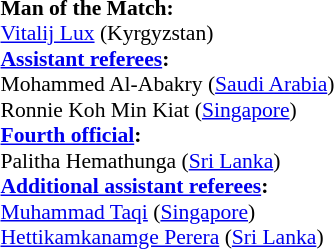<table style="width:100%; font-size:90%;">
<tr>
<td><br><strong>Man of the Match:</strong>
<br><a href='#'>Vitalij Lux</a> (Kyrgyzstan)<br><strong><a href='#'>Assistant referees</a>:</strong>
<br>Mohammed Al-Abakry (<a href='#'>Saudi Arabia</a>)
<br>Ronnie Koh Min Kiat (<a href='#'>Singapore</a>)
<br><strong><a href='#'>Fourth official</a>:</strong>
<br>Palitha Hemathunga (<a href='#'>Sri Lanka</a>)
<br><strong><a href='#'>Additional assistant referees</a>:</strong>
<br><a href='#'>Muhammad Taqi</a> (<a href='#'>Singapore</a>)
<br><a href='#'>Hettikamkanamge Perera</a> (<a href='#'>Sri Lanka</a>)</td>
</tr>
</table>
